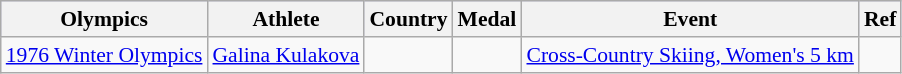<table class="wikitable sortable" style="font-size:90%;">
<tr style="background:#ccccff; class="sortable">
<th>Olympics</th>
<th>Athlete</th>
<th>Country</th>
<th>Medal</th>
<th>Event</th>
<th>Ref</th>
</tr>
<tr>
<td><a href='#'>1976 Winter Olympics</a></td>
<td><a href='#'>Galina Kulakova</a></td>
<td></td>
<td></td>
<td><a href='#'>Cross-Country Skiing, Women's 5 km</a></td>
<td></td>
</tr>
</table>
